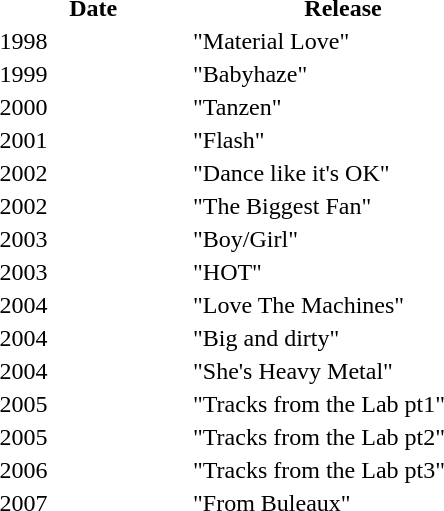<table border="0" cellpadding="1">
<tr>
<th width="125"><strong>Date</strong></th>
<th width="200"><strong>Release</strong></th>
</tr>
<tr>
<td>1998</td>
<td>"Material Love"</td>
</tr>
<tr>
<td>1999</td>
<td>"Babyhaze"</td>
</tr>
<tr>
<td>2000</td>
<td>"Tanzen"</td>
</tr>
<tr>
<td>2001</td>
<td>"Flash"</td>
</tr>
<tr>
<td>2002</td>
<td>"Dance like it's OK"</td>
</tr>
<tr>
<td>2002</td>
<td>"The Biggest Fan"</td>
</tr>
<tr>
<td>2003</td>
<td>"Boy/Girl"</td>
</tr>
<tr>
<td>2003</td>
<td>"HOT"</td>
</tr>
<tr>
<td>2004</td>
<td>"Love The Machines"</td>
</tr>
<tr>
<td>2004</td>
<td>"Big and dirty"</td>
</tr>
<tr>
<td>2004</td>
<td>"She's Heavy Metal"</td>
</tr>
<tr>
<td>2005</td>
<td>"Tracks from the Lab pt1"</td>
</tr>
<tr>
<td>2005</td>
<td>"Tracks from the Lab pt2"</td>
</tr>
<tr>
<td>2006</td>
<td>"Tracks from the Lab pt3"</td>
</tr>
<tr>
<td>2007</td>
<td>"From Buleaux"</td>
</tr>
<tr>
</tr>
</table>
